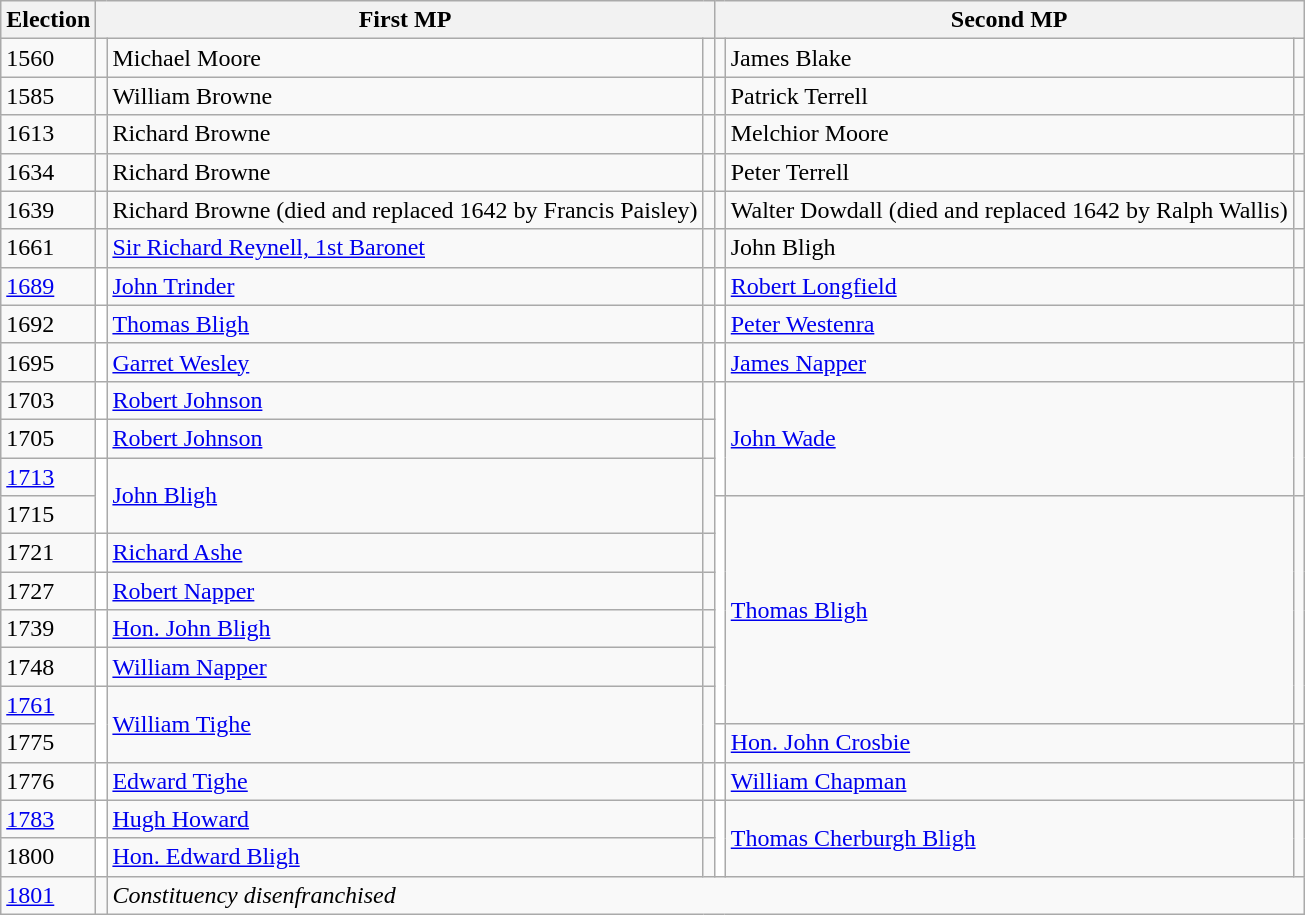<table class="wikitable">
<tr>
<th>Election</th>
<th colspan=3>First MP</th>
<th colspan=3>Second MP</th>
</tr>
<tr>
<td>1560</td>
<td></td>
<td>Michael Moore</td>
<td></td>
<td></td>
<td>James Blake</td>
<td></td>
</tr>
<tr>
<td>1585</td>
<td></td>
<td>William Browne</td>
<td></td>
<td></td>
<td>Patrick Terrell</td>
<td></td>
</tr>
<tr>
<td>1613</td>
<td></td>
<td>Richard Browne</td>
<td></td>
<td></td>
<td>Melchior Moore</td>
<td></td>
</tr>
<tr>
<td>1634</td>
<td></td>
<td>Richard Browne</td>
<td></td>
<td></td>
<td>Peter Terrell</td>
<td></td>
</tr>
<tr>
<td>1639</td>
<td></td>
<td>Richard Browne (died and replaced 1642 by Francis Paisley)</td>
<td></td>
<td></td>
<td>Walter Dowdall (died and replaced 1642 by Ralph Wallis)</td>
<td></td>
</tr>
<tr>
<td>1661</td>
<td></td>
<td><a href='#'>Sir Richard Reynell, 1st Baronet</a></td>
<td></td>
<td></td>
<td>John Bligh</td>
<td></td>
</tr>
<tr>
<td><a href='#'>1689</a></td>
<td style="background-color: white"></td>
<td><a href='#'>John Trinder</a></td>
<td></td>
<td style="background-color: white"></td>
<td><a href='#'>Robert Longfield</a></td>
<td></td>
</tr>
<tr>
<td>1692</td>
<td style="background-color: white"></td>
<td><a href='#'>Thomas Bligh</a></td>
<td></td>
<td style="background-color: white"></td>
<td><a href='#'>Peter Westenra</a></td>
<td></td>
</tr>
<tr>
<td>1695</td>
<td style="background-color: white"></td>
<td><a href='#'>Garret Wesley</a></td>
<td></td>
<td style="background-color: white"></td>
<td><a href='#'>James Napper</a></td>
<td></td>
</tr>
<tr>
<td>1703</td>
<td style="background-color: white"></td>
<td><a href='#'>Robert Johnson</a></td>
<td></td>
<td rowspan="3" style="background-color: white"></td>
<td rowspan="3"><a href='#'>John Wade</a></td>
<td rowspan="3"></td>
</tr>
<tr>
<td>1705</td>
<td style="background-color: white"></td>
<td><a href='#'>Robert Johnson</a></td>
<td></td>
</tr>
<tr>
<td><a href='#'>1713</a></td>
<td rowspan="2" style="background-color: white"></td>
<td rowspan="2"><a href='#'>John Bligh</a></td>
<td rowspan="2"></td>
</tr>
<tr>
<td>1715</td>
<td rowspan="6" style="background-color: white"></td>
<td rowspan="6"><a href='#'>Thomas Bligh</a></td>
<td rowspan="6"></td>
</tr>
<tr>
<td>1721</td>
<td style="background-color: white"></td>
<td><a href='#'>Richard Ashe</a></td>
<td></td>
</tr>
<tr>
<td>1727</td>
<td style="background-color: white"></td>
<td><a href='#'>Robert Napper</a></td>
<td></td>
</tr>
<tr>
<td>1739</td>
<td style="background-color: white"></td>
<td><a href='#'>Hon. John Bligh</a></td>
<td></td>
</tr>
<tr>
<td>1748</td>
<td style="background-color: white"></td>
<td><a href='#'>William Napper</a></td>
<td></td>
</tr>
<tr>
<td><a href='#'>1761</a></td>
<td rowspan="2" style="background-color: white"></td>
<td rowspan="2"><a href='#'>William Tighe</a></td>
<td rowspan="2"></td>
</tr>
<tr>
<td>1775</td>
<td style="background-color: white"></td>
<td><a href='#'>Hon. John Crosbie</a></td>
<td></td>
</tr>
<tr>
<td>1776</td>
<td style="background-color: white"></td>
<td><a href='#'>Edward Tighe</a></td>
<td></td>
<td style="background-color: white"></td>
<td><a href='#'>William Chapman</a></td>
<td></td>
</tr>
<tr>
<td><a href='#'>1783</a></td>
<td style="background-color: white"></td>
<td><a href='#'>Hugh Howard</a></td>
<td></td>
<td rowspan="2" style="background-color: white"></td>
<td rowspan="2"><a href='#'>Thomas Cherburgh Bligh</a></td>
<td rowspan="2"></td>
</tr>
<tr>
<td>1800</td>
<td style="background-color: white"></td>
<td><a href='#'>Hon. Edward Bligh</a></td>
<td></td>
</tr>
<tr>
<td><a href='#'>1801</a></td>
<td></td>
<td colspan="5"><em>Constituency disenfranchised</em></td>
</tr>
</table>
